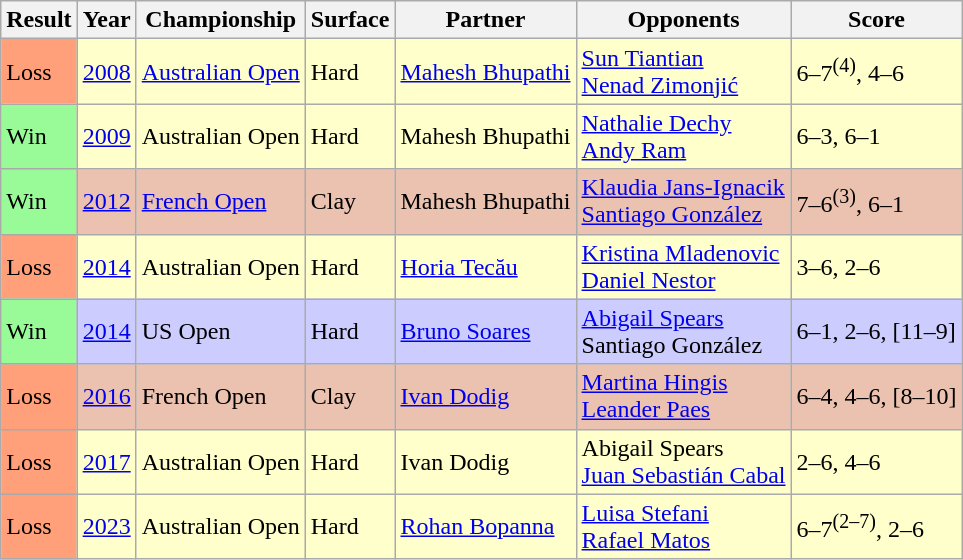<table class="sortable wikitable">
<tr>
<th>Result</th>
<th>Year</th>
<th>Championship</th>
<th>Surface</th>
<th>Partner</th>
<th>Opponents</th>
<th class="unsortable">Score</th>
</tr>
<tr style="background:#ffc;">
<td style="background:#ffa07a;">Loss</td>
<td><a href='#'>2008</a></td>
<td><a href='#'>Australian Open</a></td>
<td>Hard</td>
<td> <a href='#'>Mahesh Bhupathi</a></td>
<td> <a href='#'>Sun Tiantian</a> <br>  <a href='#'>Nenad Zimonjić</a></td>
<td>6–7<sup>(4)</sup>, 4–6</td>
</tr>
<tr style="background:#ffc;">
<td style="background:#98fb98;">Win</td>
<td><a href='#'>2009</a></td>
<td>Australian Open</td>
<td>Hard</td>
<td> Mahesh Bhupathi</td>
<td> <a href='#'>Nathalie Dechy</a> <br>  <a href='#'>Andy Ram</a></td>
<td>6–3, 6–1</td>
</tr>
<tr style="background:#ebc2af;">
<td style="background:#98fb98;">Win</td>
<td><a href='#'>2012</a></td>
<td><a href='#'>French Open</a></td>
<td>Clay</td>
<td> Mahesh Bhupathi</td>
<td> <a href='#'>Klaudia Jans-Ignacik</a> <br>  <a href='#'>Santiago González</a></td>
<td>7–6<sup>(3)</sup>, 6–1</td>
</tr>
<tr style="background:#ffc;">
<td style="background:#ffa07a;">Loss</td>
<td><a href='#'>2014</a></td>
<td>Australian Open</td>
<td>Hard</td>
<td> <a href='#'>Horia Tecău</a></td>
<td> <a href='#'>Kristina Mladenovic</a> <br>  <a href='#'>Daniel Nestor</a></td>
<td>3–6, 2–6</td>
</tr>
<tr style="background:#ccf;">
<td style="background:#98fb98;">Win</td>
<td><a href='#'>2014</a></td>
<td>US Open</td>
<td>Hard</td>
<td> <a href='#'>Bruno Soares</a></td>
<td> <a href='#'>Abigail Spears</a> <br>  Santiago González</td>
<td>6–1, 2–6, [11–9]</td>
</tr>
<tr style="background:#ebc2af;">
<td style="background:#ffa07a;">Loss</td>
<td><a href='#'>2016</a></td>
<td>French Open</td>
<td>Clay</td>
<td> <a href='#'>Ivan Dodig</a></td>
<td> <a href='#'>Martina Hingis</a> <br>  <a href='#'>Leander Paes</a></td>
<td>6–4, 4–6, [8–10]</td>
</tr>
<tr style="background:#ffc;">
<td style="background:#ffa07a;">Loss</td>
<td><a href='#'>2017</a></td>
<td>Australian Open</td>
<td>Hard</td>
<td> Ivan Dodig</td>
<td> Abigail Spears <br>  <a href='#'>Juan Sebastián Cabal</a></td>
<td>2–6, 4–6</td>
</tr>
<tr bgcolor=#FFFFCC>
<td bgcolor=FFA07A>Loss</td>
<td><a href='#'>2023</a></td>
<td>Australian Open</td>
<td>Hard</td>
<td> <a href='#'>Rohan Bopanna</a></td>
<td> <a href='#'>Luisa Stefani</a> <br>  <a href='#'>Rafael Matos</a></td>
<td>6–7<sup>(2–7)</sup>, 2–6</td>
</tr>
</table>
